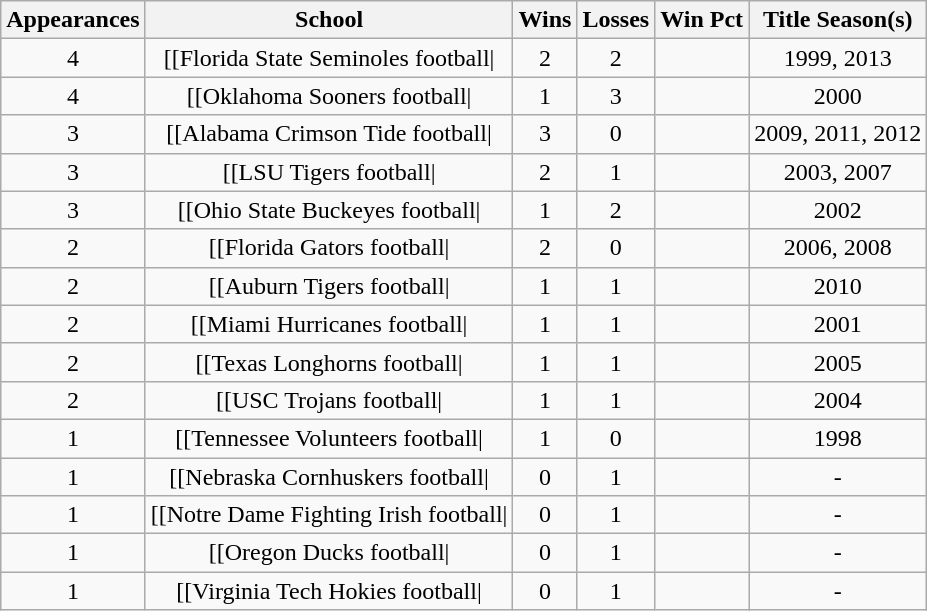<table class="wikitable sortable" style="text-align:center;">
<tr>
<th>Appearances</th>
<th>School</th>
<th>Wins</th>
<th>Losses</th>
<th>Win Pct</th>
<th>Title Season(s)</th>
</tr>
<tr>
<td>4</td>
<td style=>[[Florida State Seminoles football|</td>
<td>2</td>
<td>2</td>
<td></td>
<td>1999, 2013</td>
</tr>
<tr>
<td>4</td>
<td style=>[[Oklahoma Sooners football|</td>
<td>1</td>
<td>3</td>
<td></td>
<td>2000</td>
</tr>
<tr>
<td>3</td>
<td style=>[[Alabama Crimson Tide football|</td>
<td>3</td>
<td>0</td>
<td></td>
<td>2009, 2011, 2012</td>
</tr>
<tr>
<td>3</td>
<td style=>[[LSU Tigers football|</td>
<td>2</td>
<td>1</td>
<td></td>
<td>2003, 2007</td>
</tr>
<tr>
<td>3</td>
<td style=>[[Ohio State Buckeyes football|</td>
<td>1</td>
<td>2</td>
<td></td>
<td>2002</td>
</tr>
<tr>
<td>2</td>
<td style=>[[Florida Gators football|</td>
<td>2</td>
<td>0</td>
<td></td>
<td>2006, 2008</td>
</tr>
<tr>
<td>2</td>
<td style=>[[Auburn Tigers football|</td>
<td>1</td>
<td>1</td>
<td></td>
<td>2010</td>
</tr>
<tr>
<td>2</td>
<td style=>[[Miami Hurricanes football|</td>
<td>1</td>
<td>1</td>
<td></td>
<td>2001</td>
</tr>
<tr>
<td>2</td>
<td style=>[[Texas Longhorns football|</td>
<td>1</td>
<td>1</td>
<td></td>
<td>2005</td>
</tr>
<tr>
<td>2</td>
<td style=>[[USC Trojans football|</td>
<td>1</td>
<td>1</td>
<td></td>
<td>2004</td>
</tr>
<tr>
<td>1</td>
<td style=>[[Tennessee Volunteers football|</td>
<td>1</td>
<td>0</td>
<td></td>
<td>1998</td>
</tr>
<tr 0>
<td>1</td>
<td style=>[[Nebraska Cornhuskers football|</td>
<td>0</td>
<td>1</td>
<td></td>
<td>-</td>
</tr>
<tr>
<td>1</td>
<td style=>[[Notre Dame Fighting Irish football|</td>
<td>0</td>
<td>1</td>
<td></td>
<td>-</td>
</tr>
<tr>
<td>1</td>
<td style=>[[Oregon Ducks football|</td>
<td>0</td>
<td>1</td>
<td></td>
<td>-</td>
</tr>
<tr>
<td>1</td>
<td style=>[[Virginia Tech Hokies football|</td>
<td>0</td>
<td>1</td>
<td></td>
<td>-</td>
</tr>
</table>
